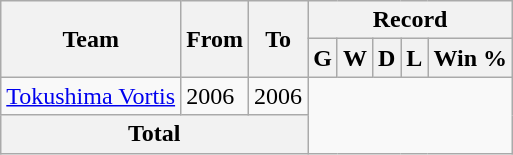<table class="wikitable" style="text-align: center">
<tr>
<th rowspan="2">Team</th>
<th rowspan="2">From</th>
<th rowspan="2">To</th>
<th colspan="5">Record</th>
</tr>
<tr>
<th>G</th>
<th>W</th>
<th>D</th>
<th>L</th>
<th>Win %</th>
</tr>
<tr>
<td align="left"><a href='#'>Tokushima Vortis</a></td>
<td align="left">2006</td>
<td align="left">2006<br></td>
</tr>
<tr>
<th colspan="3">Total<br></th>
</tr>
</table>
